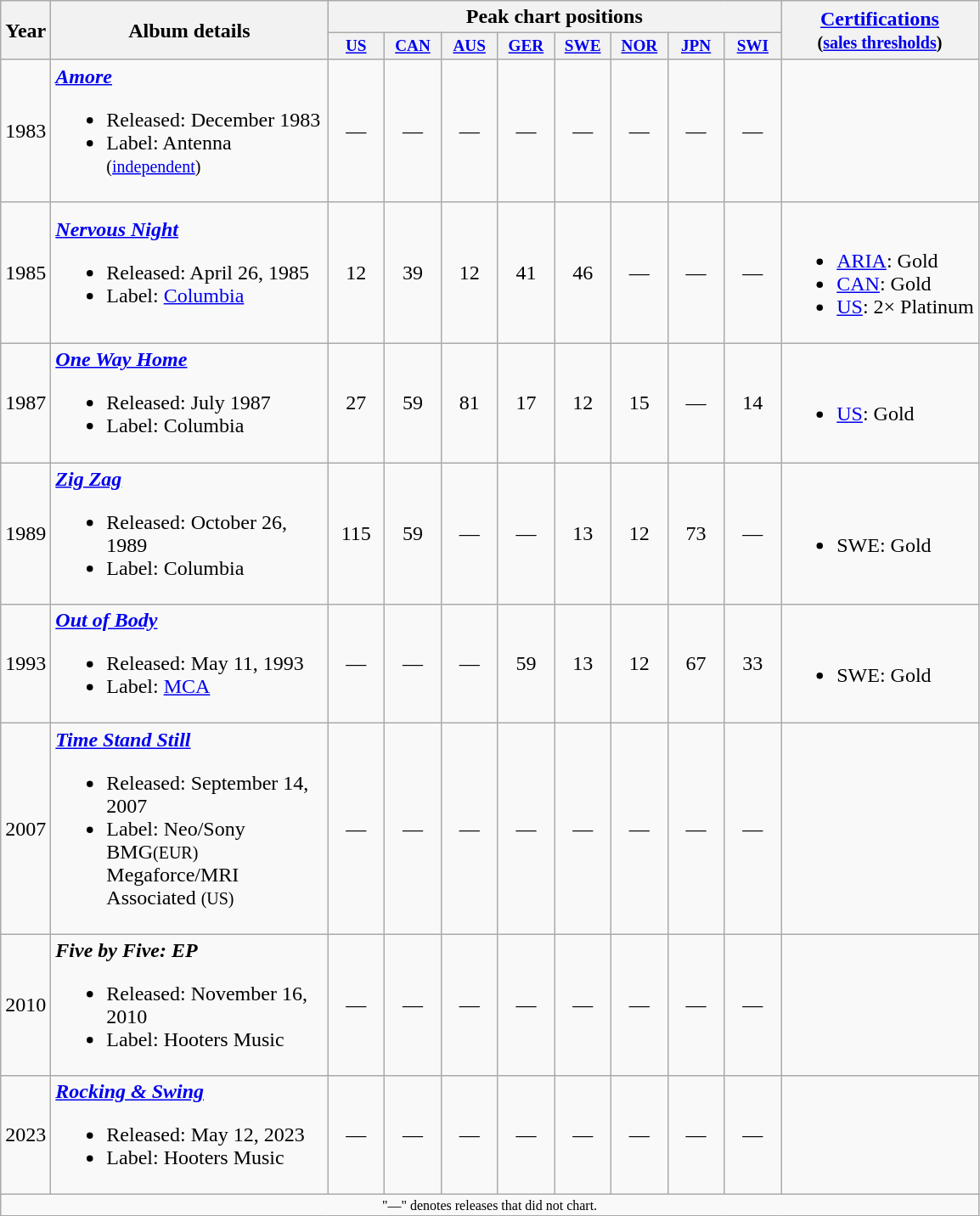<table class="wikitable">
<tr>
<th rowspan="2">Year</th>
<th style="width:210px;" rowspan="2">Album details</th>
<th colspan="8">Peak chart positions</th>
<th rowspan="2"><a href='#'>Certifications</a><br><small>(<a href='#'>sales thresholds</a>)</small></th>
</tr>
<tr>
<th style="width:3em;font-size:80%"><a href='#'>US</a><br></th>
<th style="width:3em;font-size:80%"><a href='#'>CAN</a><br></th>
<th style="width:3em;font-size:80%"><a href='#'>AUS</a><br></th>
<th style="width:3em;font-size:80%"><a href='#'>GER</a><br></th>
<th style="width:3em;font-size:80%"><a href='#'>SWE</a><br></th>
<th style="width:3em;font-size:80%"><a href='#'>NOR</a><br></th>
<th style="width:3em;font-size:80%"><a href='#'>JPN</a><br></th>
<th style="width:3em;font-size:80%"><a href='#'>SWI</a><br></th>
</tr>
<tr>
<td>1983</td>
<td align="left"><strong><em><a href='#'>Amore</a></em></strong><br><ul><li>Released: December 1983</li><li>Label: Antenna <small>(<a href='#'>independent</a>)</small></li></ul></td>
<td style="text-align:center;">—</td>
<td style="text-align:center;">—</td>
<td style="text-align:center;">—</td>
<td style="text-align:center;">—</td>
<td style="text-align:center;">—</td>
<td style="text-align:center;">—</td>
<td style="text-align:center;">—</td>
<td style="text-align:center;">—</td>
<td align="left"></td>
</tr>
<tr>
<td>1985</td>
<td align="left"><strong><em><a href='#'>Nervous Night</a></em></strong><br><ul><li>Released: April 26, 1985</li><li>Label: <a href='#'>Columbia</a></li></ul></td>
<td style="text-align:center;">12</td>
<td style="text-align:center;">39</td>
<td style="text-align:center;">12</td>
<td style="text-align:center;">41</td>
<td style="text-align:center;">46</td>
<td style="text-align:center;">—</td>
<td style="text-align:center;">—</td>
<td style="text-align:center;">—</td>
<td align="left"><br><ul><li><a href='#'>ARIA</a>: Gold</li><li><a href='#'>CAN</a>: Gold</li><li><a href='#'>US</a>: 2× Platinum</li></ul></td>
</tr>
<tr>
<td>1987</td>
<td align="left"><strong><em><a href='#'>One Way Home</a></em></strong><br><ul><li>Released: July 1987</li><li>Label: Columbia</li></ul></td>
<td style="text-align:center;">27</td>
<td style="text-align:center;">59</td>
<td style="text-align:center;">81</td>
<td style="text-align:center;">17</td>
<td style="text-align:center;">12</td>
<td style="text-align:center;">15</td>
<td style="text-align:center;">—</td>
<td style="text-align:center;">14</td>
<td align="left"><br><ul><li><a href='#'>US</a>: Gold</li></ul></td>
</tr>
<tr>
<td>1989</td>
<td align="left"><strong><em><a href='#'>Zig Zag</a></em></strong><br><ul><li>Released: October 26, 1989</li><li>Label: Columbia</li></ul></td>
<td style="text-align:center;">115</td>
<td style="text-align:center;">59</td>
<td style="text-align:center;">—</td>
<td style="text-align:center;">—</td>
<td style="text-align:center;">13</td>
<td style="text-align:center;">12</td>
<td style="text-align:center;">73<br></td>
<td style="text-align:center;">—</td>
<td align="left"><br><ul><li>SWE: Gold</li></ul></td>
</tr>
<tr>
<td>1993</td>
<td align="left"><strong><em><a href='#'>Out of Body</a></em></strong><br><ul><li>Released: May 11, 1993</li><li>Label: <a href='#'>MCA</a></li></ul></td>
<td style="text-align:center;">—</td>
<td style="text-align:center;">—</td>
<td style="text-align:center;">—</td>
<td style="text-align:center;">59</td>
<td style="text-align:center;">13</td>
<td style="text-align:center;">12</td>
<td style="text-align:center;">67<br></td>
<td style="text-align:center;">33</td>
<td align="left"><br><ul><li>SWE: Gold</li></ul></td>
</tr>
<tr>
<td>2007</td>
<td align="left"><strong><em><a href='#'>Time Stand Still</a></em></strong><br><ul><li>Released: September 14, 2007</li><li>Label: Neo/Sony BMG<small>(EUR)</small><br>Megaforce/MRI Associated <small>(US)</small></li></ul></td>
<td style="text-align:center;">—</td>
<td style="text-align:center;">—</td>
<td style="text-align:center;">—</td>
<td style="text-align:center;">—</td>
<td style="text-align:center;">—</td>
<td style="text-align:center;">—</td>
<td style="text-align:center;">—</td>
<td style="text-align:center;">—</td>
<td align="left"></td>
</tr>
<tr>
<td>2010</td>
<td><strong><em>Five by Five: EP</em></strong><br><ul><li>Released: November 16, 2010</li><li>Label: Hooters Music</li></ul></td>
<td style="text-align:center;">—</td>
<td style="text-align:center;">—</td>
<td style="text-align:center;">—</td>
<td style="text-align:center;">—</td>
<td style="text-align:center;">—</td>
<td style="text-align:center;">—</td>
<td style="text-align:center;">—</td>
<td style="text-align:center;">—</td>
<td align="left"></td>
</tr>
<tr>
<td>2023</td>
<td><strong><em><a href='#'>Rocking & Swing</a></em></strong><br><ul><li>Released: May 12, 2023</li><li>Label: Hooters Music</li></ul></td>
<td style="text-align:center;">—</td>
<td style="text-align:center;">—</td>
<td style="text-align:center;">—</td>
<td style="text-align:center;">—</td>
<td style="text-align:center;">—</td>
<td style="text-align:center;">—</td>
<td style="text-align:center;">—</td>
<td style="text-align:center;">—</td>
<td align="left"></td>
</tr>
<tr>
<td colspan="13" style="text-align:center; font-size:8pt;">"—" denotes releases that did not chart.</td>
</tr>
</table>
